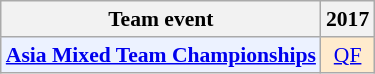<table class="wikitable" style="font-size: 90%; text-align:center">
<tr>
<th>Team event</th>
<th>2017</th>
</tr>
<tr>
<td bgcolor="#ECF2FF"; align="left"><strong><a href='#'>Asia Mixed Team Championships</a></strong></td>
<td bgcolor=FFEBCD><a href='#'>QF</a></td>
</tr>
</table>
